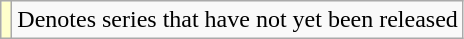<table class="wikitable">
<tr>
<td style="background:#FFFFCC;"></td>
<td>Denotes series that have not yet been released</td>
</tr>
</table>
